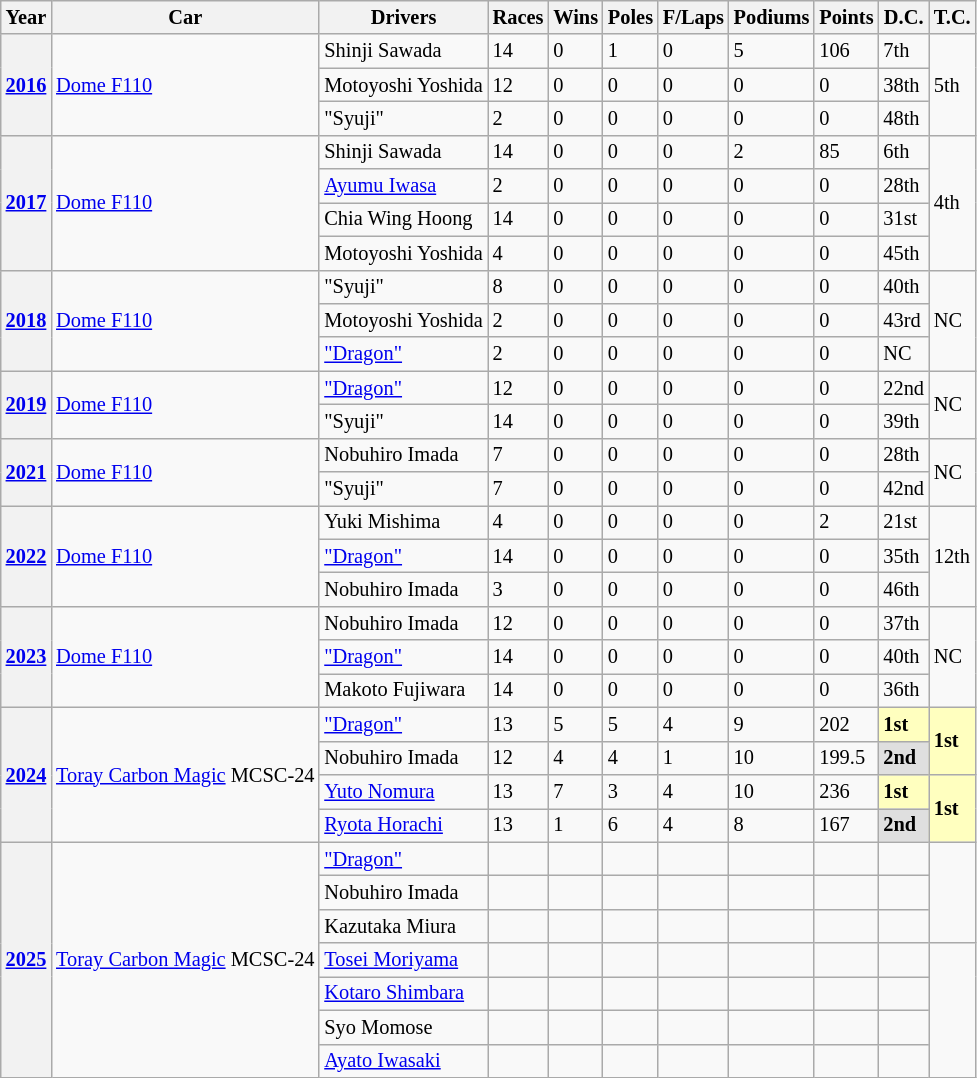<table class="wikitable" style="font-size:85%">
<tr>
<th>Year</th>
<th>Car</th>
<th>Drivers</th>
<th>Races</th>
<th>Wins</th>
<th>Poles</th>
<th>F/Laps</th>
<th>Podiums</th>
<th>Points</th>
<th>D.C.</th>
<th>T.C.</th>
</tr>
<tr>
<th rowspan="3"><a href='#'>2016</a></th>
<td rowspan="3"><a href='#'>Dome F110</a></td>
<td> Shinji Sawada</td>
<td>14</td>
<td>0</td>
<td>1</td>
<td>0</td>
<td>5</td>
<td>106</td>
<td>7th</td>
<td rowspan="3">5th</td>
</tr>
<tr>
<td> Motoyoshi Yoshida</td>
<td>12</td>
<td>0</td>
<td>0</td>
<td>0</td>
<td>0</td>
<td>0</td>
<td>38th</td>
</tr>
<tr>
<td> "Syuji"</td>
<td>2</td>
<td>0</td>
<td>0</td>
<td>0</td>
<td>0</td>
<td>0</td>
<td>48th</td>
</tr>
<tr>
<th rowspan="4"><a href='#'>2017</a></th>
<td rowspan="4"><a href='#'>Dome F110</a></td>
<td> Shinji Sawada</td>
<td>14</td>
<td>0</td>
<td>0</td>
<td>0</td>
<td>2</td>
<td>85</td>
<td>6th</td>
<td rowspan="4">4th</td>
</tr>
<tr>
<td> <a href='#'>Ayumu Iwasa</a></td>
<td>2</td>
<td>0</td>
<td>0</td>
<td>0</td>
<td>0</td>
<td>0</td>
<td>28th</td>
</tr>
<tr>
<td> Chia Wing Hoong</td>
<td>14</td>
<td>0</td>
<td>0</td>
<td>0</td>
<td>0</td>
<td>0</td>
<td>31st</td>
</tr>
<tr>
<td> Motoyoshi Yoshida</td>
<td>4</td>
<td>0</td>
<td>0</td>
<td>0</td>
<td>0</td>
<td>0</td>
<td>45th</td>
</tr>
<tr>
<th rowspan="3"><a href='#'>2018</a></th>
<td rowspan="3"><a href='#'>Dome F110</a></td>
<td> "Syuji"</td>
<td>8</td>
<td>0</td>
<td>0</td>
<td>0</td>
<td>0</td>
<td>0</td>
<td>40th</td>
<td rowspan="3">NC</td>
</tr>
<tr>
<td> Motoyoshi Yoshida</td>
<td>2</td>
<td>0</td>
<td>0</td>
<td>0</td>
<td>0</td>
<td>0</td>
<td>43rd</td>
</tr>
<tr>
<td> <a href='#'>"Dragon"</a></td>
<td>2</td>
<td>0</td>
<td>0</td>
<td>0</td>
<td>0</td>
<td>0</td>
<td>NC</td>
</tr>
<tr>
<th rowspan="2"><a href='#'>2019</a></th>
<td rowspan="2"><a href='#'>Dome F110</a></td>
<td> <a href='#'>"Dragon"</a></td>
<td>12</td>
<td>0</td>
<td>0</td>
<td>0</td>
<td>0</td>
<td>0</td>
<td>22nd</td>
<td rowspan="2">NC</td>
</tr>
<tr>
<td> "Syuji"</td>
<td>14</td>
<td>0</td>
<td>0</td>
<td>0</td>
<td>0</td>
<td>0</td>
<td>39th</td>
</tr>
<tr>
<th rowspan="2"><a href='#'>2021</a></th>
<td rowspan="2"><a href='#'>Dome F110</a></td>
<td> Nobuhiro Imada</td>
<td>7</td>
<td>0</td>
<td>0</td>
<td>0</td>
<td>0</td>
<td>0</td>
<td>28th</td>
<td rowspan="2">NC</td>
</tr>
<tr>
<td> "Syuji"</td>
<td>7</td>
<td>0</td>
<td>0</td>
<td>0</td>
<td>0</td>
<td>0</td>
<td>42nd</td>
</tr>
<tr>
<th rowspan="3"><a href='#'>2022</a></th>
<td rowspan="3"><a href='#'>Dome F110</a></td>
<td> Yuki Mishima</td>
<td>4</td>
<td>0</td>
<td>0</td>
<td>0</td>
<td>0</td>
<td>2</td>
<td>21st</td>
<td rowspan="3">12th</td>
</tr>
<tr>
<td> <a href='#'>"Dragon"</a></td>
<td>14</td>
<td>0</td>
<td>0</td>
<td>0</td>
<td>0</td>
<td>0</td>
<td>35th</td>
</tr>
<tr>
<td> Nobuhiro Imada</td>
<td>3</td>
<td>0</td>
<td>0</td>
<td>0</td>
<td>0</td>
<td>0</td>
<td>46th</td>
</tr>
<tr>
<th rowspan="3"><a href='#'>2023</a></th>
<td rowspan="3"><a href='#'>Dome F110</a></td>
<td> Nobuhiro Imada</td>
<td>12</td>
<td>0</td>
<td>0</td>
<td>0</td>
<td>0</td>
<td>0</td>
<td>37th</td>
<td rowspan="3">NC</td>
</tr>
<tr>
<td> <a href='#'>"Dragon"</a></td>
<td>14</td>
<td>0</td>
<td>0</td>
<td>0</td>
<td>0</td>
<td>0</td>
<td>40th</td>
</tr>
<tr>
<td> Makoto Fujiwara</td>
<td>14</td>
<td>0</td>
<td>0</td>
<td>0</td>
<td>0</td>
<td>0</td>
<td>36th</td>
</tr>
<tr>
<th rowspan="4"><a href='#'>2024</a></th>
<td rowspan="4"><a href='#'>Toray Carbon Magic</a> MCSC-24</td>
<td> <a href='#'>"Dragon"</a></td>
<td>13</td>
<td>5</td>
<td>5</td>
<td>4</td>
<td>9</td>
<td>202</td>
<td style="background:#FFFFBF;"><strong>1st</strong></td>
<td rowspan="2" style="background:#FFFFBF;"><strong>1st</strong></td>
</tr>
<tr>
<td> Nobuhiro Imada</td>
<td>12</td>
<td>4</td>
<td>4</td>
<td>1</td>
<td>10</td>
<td>199.5</td>
<td style="background:#DFDFDF;"><strong>2nd</strong></td>
</tr>
<tr>
<td> <a href='#'>Yuto Nomura</a></td>
<td>13</td>
<td>7</td>
<td>3</td>
<td>4</td>
<td>10</td>
<td>236</td>
<td style="background:#FFFFBF;"><strong>1st</strong></td>
<td rowspan="2" style="background:#FFFFBF;"><strong>1st</strong></td>
</tr>
<tr>
<td> <a href='#'>Ryota Horachi</a></td>
<td>13</td>
<td>1</td>
<td>6</td>
<td>4</td>
<td>8</td>
<td>167</td>
<td style="background:#DFDFDF;"><strong>2nd</strong></td>
</tr>
<tr>
<th rowspan="7"><a href='#'>2025</a></th>
<td rowspan="7"><a href='#'>Toray Carbon Magic</a> MCSC-24</td>
<td> <a href='#'>"Dragon"</a></td>
<td></td>
<td></td>
<td></td>
<td></td>
<td></td>
<td></td>
<td></td>
<td rowspan="3"></td>
</tr>
<tr>
<td> Nobuhiro Imada</td>
<td></td>
<td></td>
<td></td>
<td></td>
<td></td>
<td></td>
<td></td>
</tr>
<tr>
<td> Kazutaka Miura</td>
<td></td>
<td></td>
<td></td>
<td></td>
<td></td>
<td></td>
<td></td>
</tr>
<tr>
<td> <a href='#'>Tosei Moriyama</a></td>
<td></td>
<td></td>
<td></td>
<td></td>
<td></td>
<td></td>
<td></td>
<td rowspan="4"></td>
</tr>
<tr>
<td> <a href='#'>Kotaro Shimbara</a></td>
<td></td>
<td></td>
<td></td>
<td></td>
<td></td>
<td></td>
<td></td>
</tr>
<tr>
<td> Syo Momose</td>
<td></td>
<td></td>
<td></td>
<td></td>
<td></td>
<td></td>
<td></td>
</tr>
<tr>
<td> <a href='#'>Ayato Iwasaki</a></td>
<td></td>
<td></td>
<td></td>
<td></td>
<td></td>
<td></td>
<td></td>
</tr>
</table>
